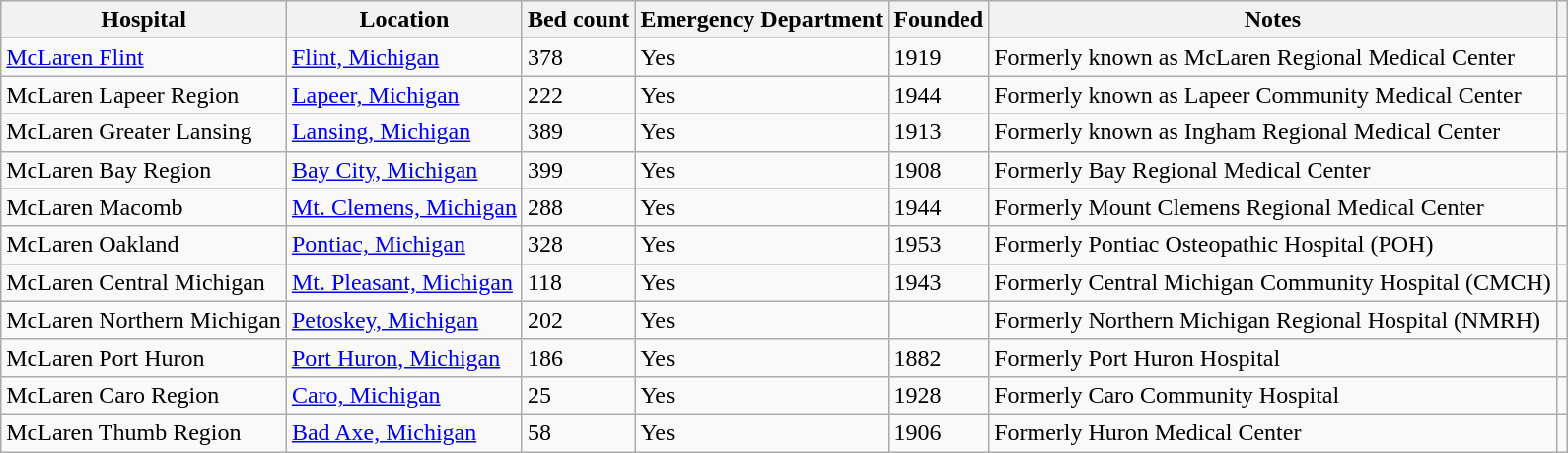<table class="wikitable sortable" border="1">
<tr>
<th>Hospital</th>
<th>Location</th>
<th>Bed count</th>
<th>Emergency Department</th>
<th>Founded</th>
<th>Notes</th>
<th></th>
</tr>
<tr>
<td><a href='#'>McLaren Flint</a></td>
<td><a href='#'>Flint, Michigan</a></td>
<td>378</td>
<td>Yes</td>
<td>1919</td>
<td>Formerly known as McLaren Regional Medical Center</td>
<td></td>
</tr>
<tr>
<td>McLaren Lapeer Region</td>
<td><a href='#'>Lapeer, Michigan</a></td>
<td>222</td>
<td>Yes</td>
<td>1944</td>
<td>Formerly known as Lapeer Community Medical Center</td>
<td></td>
</tr>
<tr>
<td>McLaren Greater Lansing</td>
<td><a href='#'>Lansing, Michigan</a></td>
<td>389</td>
<td>Yes</td>
<td>1913</td>
<td>Formerly known as Ingham Regional Medical Center</td>
<td></td>
</tr>
<tr>
<td>McLaren Bay Region</td>
<td><a href='#'>Bay City, Michigan</a></td>
<td>399</td>
<td>Yes</td>
<td>1908</td>
<td>Formerly Bay Regional Medical Center</td>
<td></td>
</tr>
<tr>
<td>McLaren Macomb</td>
<td><a href='#'>Mt. Clemens, Michigan</a></td>
<td>288</td>
<td>Yes</td>
<td>1944</td>
<td>Formerly Mount Clemens Regional Medical Center</td>
<td></td>
</tr>
<tr>
<td>McLaren Oakland</td>
<td><a href='#'>Pontiac, Michigan</a></td>
<td>328</td>
<td>Yes</td>
<td>1953</td>
<td>Formerly Pontiac Osteopathic Hospital (POH)</td>
<td></td>
</tr>
<tr>
<td>McLaren Central Michigan</td>
<td><a href='#'>Mt. Pleasant, Michigan</a></td>
<td>118</td>
<td>Yes</td>
<td>1943</td>
<td>Formerly Central Michigan Community Hospital (CMCH)</td>
<td></td>
</tr>
<tr>
<td>McLaren Northern Michigan</td>
<td><a href='#'>Petoskey, Michigan</a></td>
<td>202</td>
<td>Yes</td>
<td></td>
<td>Formerly Northern Michigan Regional Hospital (NMRH)</td>
<td></td>
</tr>
<tr>
<td>McLaren Port Huron</td>
<td><a href='#'>Port Huron, Michigan</a></td>
<td>186</td>
<td>Yes</td>
<td>1882</td>
<td>Formerly Port Huron Hospital</td>
<td></td>
</tr>
<tr>
<td>McLaren Caro Region</td>
<td><a href='#'>Caro, Michigan</a></td>
<td>25</td>
<td>Yes</td>
<td>1928</td>
<td>Formerly Caro Community Hospital</td>
<td></td>
</tr>
<tr>
<td>McLaren Thumb Region</td>
<td><a href='#'>Bad Axe, Michigan</a></td>
<td>58</td>
<td>Yes</td>
<td>1906</td>
<td>Formerly Huron Medical Center</td>
<td></td>
</tr>
</table>
